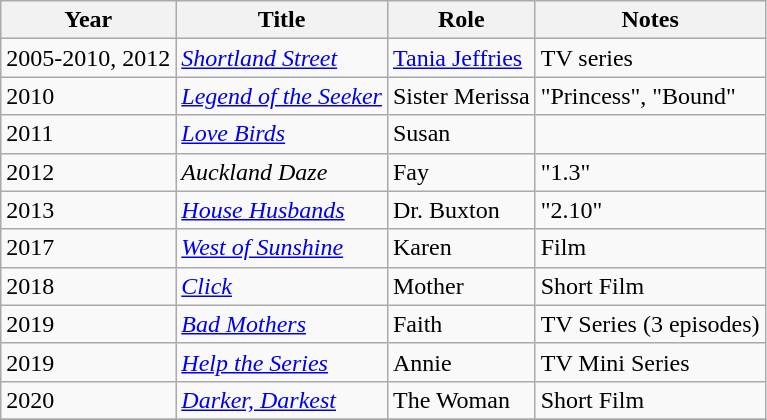<table class="wikitable sortable">
<tr>
<th>Year</th>
<th>Title</th>
<th>Role</th>
<th class="unsortable">Notes</th>
</tr>
<tr>
<td>2005-2010, 2012</td>
<td><em><a href='#'>Shortland Street</a></em></td>
<td><a href='#'>Tania Jeffries</a></td>
<td>TV series</td>
</tr>
<tr>
<td>2010</td>
<td><em><a href='#'>Legend of the Seeker</a></em></td>
<td>Sister Merissa</td>
<td>"Princess", "Bound"</td>
</tr>
<tr>
<td>2011</td>
<td><em><a href='#'>Love Birds</a></em></td>
<td>Susan</td>
<td></td>
</tr>
<tr>
<td>2012</td>
<td><em>Auckland Daze</em></td>
<td>Fay</td>
<td>"1.3"</td>
</tr>
<tr>
<td>2013</td>
<td><em><a href='#'>House Husbands</a></em></td>
<td>Dr. Buxton</td>
<td>"2.10"</td>
</tr>
<tr>
<td>2017</td>
<td><em><a href='#'>West of Sunshine</a></em></td>
<td>Karen</td>
<td>Film</td>
</tr>
<tr>
<td>2018</td>
<td><em><a href='#'>Click</a></em></td>
<td>Mother</td>
<td>Short Film</td>
</tr>
<tr>
<td>2019</td>
<td><em><a href='#'>Bad Mothers</a></em></td>
<td>Faith</td>
<td>TV Series (3 episodes)</td>
</tr>
<tr>
<td>2019</td>
<td><em><a href='#'>Help the Series</a></em></td>
<td>Annie</td>
<td>TV Mini Series</td>
</tr>
<tr>
<td>2020</td>
<td><em><a href='#'>Darker, Darkest</a></em></td>
<td>The Woman</td>
<td>Short Film</td>
</tr>
<tr>
</tr>
</table>
